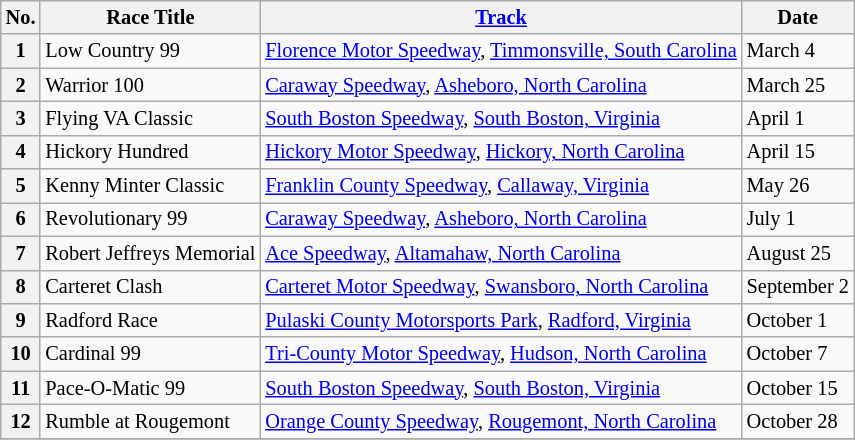<table class="wikitable" style="font-size:85%;">
<tr>
<th>No.</th>
<th>Race Title</th>
<th><a href='#'>Track</a></th>
<th>Date</th>
</tr>
<tr>
<th>1</th>
<td>Low Country 99</td>
<td><a href='#'>Florence Motor Speedway</a>, <a href='#'>Timmonsville, South Carolina</a></td>
<td>March 4</td>
</tr>
<tr>
<th>2</th>
<td>Warrior 100</td>
<td><a href='#'>Caraway Speedway</a>, <a href='#'>Asheboro, North Carolina</a></td>
<td>March 25</td>
</tr>
<tr>
<th>3</th>
<td>Flying VA Classic</td>
<td><a href='#'>South Boston Speedway</a>, <a href='#'>South Boston, Virginia</a></td>
<td>April 1</td>
</tr>
<tr>
<th>4</th>
<td>Hickory Hundred</td>
<td><a href='#'>Hickory Motor Speedway</a>, <a href='#'>Hickory, North Carolina</a></td>
<td>April 15</td>
</tr>
<tr>
<th>5</th>
<td>Kenny Minter Classic</td>
<td><a href='#'>Franklin County Speedway</a>, <a href='#'>Callaway, Virginia</a></td>
<td>May 26</td>
</tr>
<tr>
<th>6</th>
<td>Revolutionary 99</td>
<td><a href='#'>Caraway Speedway</a>, <a href='#'>Asheboro, North Carolina</a></td>
<td>July 1</td>
</tr>
<tr>
<th>7</th>
<td>Robert Jeffreys Memorial</td>
<td><a href='#'>Ace Speedway</a>, <a href='#'>Altamahaw, North Carolina</a></td>
<td>August 25</td>
</tr>
<tr>
<th>8</th>
<td>Carteret Clash</td>
<td><a href='#'>Carteret Motor Speedway</a>, <a href='#'>Swansboro, North Carolina</a></td>
<td>September 2</td>
</tr>
<tr>
<th>9</th>
<td>Radford Race</td>
<td><a href='#'>Pulaski County Motorsports Park</a>, <a href='#'>Radford, Virginia</a></td>
<td>October 1</td>
</tr>
<tr>
<th>10</th>
<td>Cardinal 99</td>
<td><a href='#'>Tri-County Motor Speedway</a>, <a href='#'>Hudson, North Carolina</a></td>
<td>October 7</td>
</tr>
<tr>
<th>11</th>
<td>Pace-O-Matic 99</td>
<td><a href='#'>South Boston Speedway</a>, <a href='#'>South Boston, Virginia</a></td>
<td>October 15</td>
</tr>
<tr>
<th>12</th>
<td>Rumble at Rougemont</td>
<td><a href='#'>Orange County Speedway</a>, <a href='#'>Rougemont, North Carolina</a></td>
<td>October 28</td>
</tr>
<tr>
</tr>
</table>
